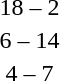<table style="text-align:center">
<tr>
<th width=200></th>
<th width=100></th>
<th width=200></th>
</tr>
<tr>
<td align=right><strong></strong></td>
<td>18 – 2</td>
<td align=left></td>
</tr>
<tr>
<td align=right></td>
<td>6 – 14</td>
<td align=left><strong></strong></td>
</tr>
<tr>
<td align=right></td>
<td>4 – 7</td>
<td align=left><strong></strong></td>
</tr>
</table>
